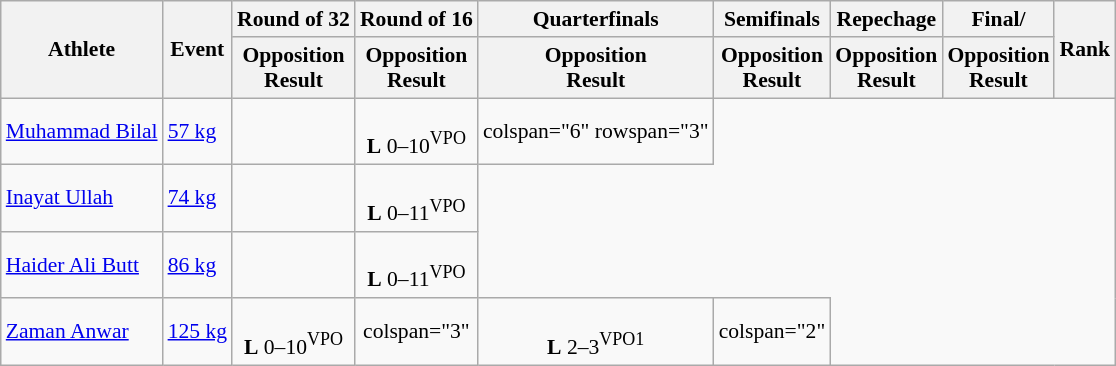<table class=wikitable style="text-align:center; font-size:90%">
<tr>
<th rowspan=2>Athlete</th>
<th rowspan=2>Event</th>
<th>Round of 32</th>
<th>Round of 16</th>
<th>Quarterfinals</th>
<th>Semifinals</th>
<th>Repechage</th>
<th>Final/</th>
<th rowspan=2>Rank</th>
</tr>
<tr>
<th>Opposition<br>Result</th>
<th>Opposition<br>Result</th>
<th>Opposition<br>Result</th>
<th>Opposition<br>Result</th>
<th>Opposition<br>Result</th>
<th>Opposition<br>Result</th>
</tr>
<tr>
<td style="text-align:left"><a href='#'>Muhammad Bilal</a></td>
<td style="text-align:left"><a href='#'>57 kg</a></td>
<td></td>
<td><br> <strong>L</strong> 0–10<sup>VPO</sup></td>
<td>colspan="6" rowspan="3"</td>
</tr>
<tr>
<td style="text-align:left"><a href='#'>Inayat Ullah</a></td>
<td style="text-align:left"><a href='#'>74 kg</a></td>
<td></td>
<td><br> <strong>L</strong> 0–11<sup>VPO</sup></td>
</tr>
<tr>
<td style="text-align:left"><a href='#'>Haider Ali Butt</a></td>
<td style="text-align:left"><a href='#'>86 kg</a></td>
<td></td>
<td><br> <strong>L</strong> 0–11<sup>VPO</sup></td>
</tr>
<tr>
<td style="text-align:left"><a href='#'>Zaman Anwar</a></td>
<td style="text-align:left"><a href='#'>125 kg</a></td>
<td><br> <strong>L</strong> 0–10<sup>VPO</sup></td>
<td>colspan="3"</td>
<td><br> <strong>L</strong> 2–3<sup>VPO1</sup></td>
<td>colspan="2"</td>
</tr>
</table>
